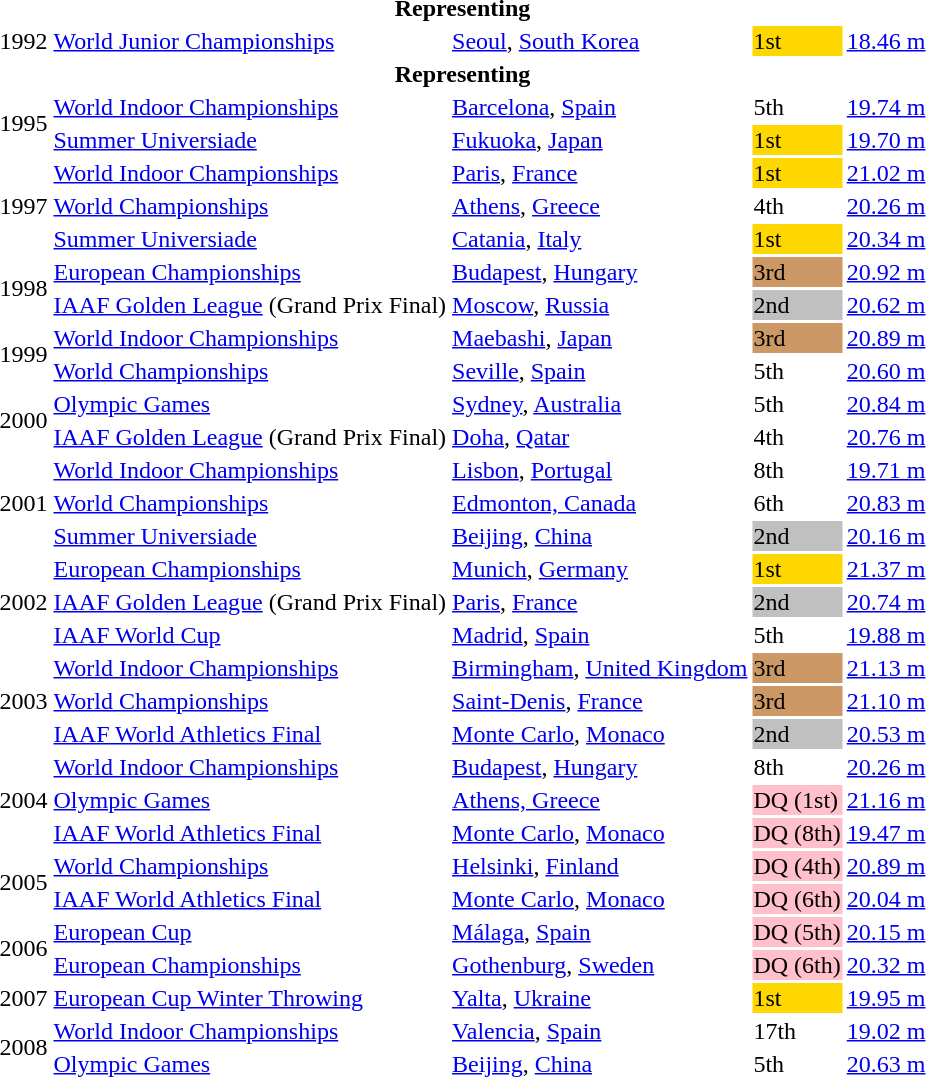<table>
<tr>
<th colspan="5">Representing </th>
</tr>
<tr>
<td>1992</td>
<td><a href='#'>World Junior Championships</a></td>
<td><a href='#'>Seoul</a>, <a href='#'>South Korea</a></td>
<td bgcolor=gold>1st</td>
<td><a href='#'>18.46 m</a></td>
</tr>
<tr>
<th colspan="5">Representing </th>
</tr>
<tr>
<td rowspan=2>1995</td>
<td><a href='#'>World Indoor Championships</a></td>
<td><a href='#'>Barcelona</a>, <a href='#'>Spain</a></td>
<td>5th</td>
<td><a href='#'>19.74 m</a></td>
</tr>
<tr>
<td><a href='#'>Summer Universiade</a></td>
<td><a href='#'>Fukuoka</a>, <a href='#'>Japan</a></td>
<td bgcolor=gold>1st</td>
<td><a href='#'>19.70 m</a></td>
</tr>
<tr>
<td rowspan=3>1997</td>
<td><a href='#'>World Indoor Championships</a></td>
<td><a href='#'>Paris</a>, <a href='#'>France</a></td>
<td bgcolor=gold>1st</td>
<td><a href='#'>21.02 m</a></td>
</tr>
<tr>
<td><a href='#'>World Championships</a></td>
<td><a href='#'>Athens</a>, <a href='#'>Greece</a></td>
<td>4th</td>
<td><a href='#'>20.26 m</a></td>
</tr>
<tr>
<td><a href='#'>Summer Universiade</a></td>
<td><a href='#'>Catania</a>, <a href='#'>Italy</a></td>
<td bgcolor=gold>1st</td>
<td><a href='#'>20.34 m</a></td>
</tr>
<tr>
<td rowspan=2>1998</td>
<td><a href='#'>European Championships</a></td>
<td><a href='#'>Budapest</a>, <a href='#'>Hungary</a></td>
<td bgcolor=cc9966>3rd</td>
<td><a href='#'>20.92 m</a></td>
</tr>
<tr>
<td><a href='#'>IAAF Golden League</a> (Grand Prix Final)</td>
<td><a href='#'>Moscow</a>, <a href='#'>Russia</a></td>
<td bgcolor=silver>2nd</td>
<td><a href='#'>20.62 m</a></td>
</tr>
<tr>
<td rowspan=2>1999</td>
<td><a href='#'>World Indoor Championships</a></td>
<td><a href='#'>Maebashi</a>, <a href='#'>Japan</a></td>
<td bgcolor=cc9966>3rd</td>
<td><a href='#'>20.89 m</a></td>
</tr>
<tr>
<td><a href='#'>World Championships</a></td>
<td><a href='#'>Seville</a>, <a href='#'>Spain</a></td>
<td>5th</td>
<td><a href='#'>20.60 m</a></td>
</tr>
<tr>
<td rowspan=2>2000</td>
<td><a href='#'>Olympic Games</a></td>
<td><a href='#'>Sydney</a>, <a href='#'>Australia</a></td>
<td>5th</td>
<td><a href='#'>20.84 m</a></td>
</tr>
<tr>
<td><a href='#'>IAAF Golden League</a> (Grand Prix Final)</td>
<td><a href='#'>Doha</a>, <a href='#'>Qatar</a></td>
<td>4th</td>
<td><a href='#'>20.76 m</a></td>
</tr>
<tr>
<td rowspan=3>2001</td>
<td><a href='#'>World Indoor Championships</a></td>
<td><a href='#'>Lisbon</a>, <a href='#'>Portugal</a></td>
<td>8th</td>
<td><a href='#'>19.71 m</a></td>
</tr>
<tr>
<td><a href='#'>World Championships</a></td>
<td><a href='#'>Edmonton, Canada</a></td>
<td>6th</td>
<td><a href='#'>20.83 m</a></td>
</tr>
<tr>
<td><a href='#'>Summer Universiade</a></td>
<td><a href='#'>Beijing</a>, <a href='#'>China</a></td>
<td bgcolor=silver>2nd</td>
<td><a href='#'>20.16 m</a></td>
</tr>
<tr>
<td rowspan=3>2002</td>
<td><a href='#'>European Championships</a></td>
<td><a href='#'>Munich</a>, <a href='#'>Germany</a></td>
<td bgcolor=gold>1st</td>
<td><a href='#'>21.37 m</a></td>
</tr>
<tr>
<td><a href='#'>IAAF Golden League</a> (Grand Prix Final)</td>
<td><a href='#'>Paris</a>, <a href='#'>France</a></td>
<td bgcolor=silver>2nd</td>
<td><a href='#'>20.74 m</a></td>
</tr>
<tr>
<td><a href='#'>IAAF World Cup</a></td>
<td><a href='#'>Madrid</a>, <a href='#'>Spain</a></td>
<td>5th</td>
<td><a href='#'>19.88 m</a></td>
</tr>
<tr>
<td rowspan=3>2003</td>
<td><a href='#'>World Indoor Championships</a></td>
<td><a href='#'>Birmingham</a>, <a href='#'>United Kingdom</a></td>
<td bgcolor=cc9966>3rd</td>
<td><a href='#'>21.13 m</a></td>
</tr>
<tr>
<td><a href='#'>World Championships</a></td>
<td><a href='#'>Saint-Denis</a>, <a href='#'>France</a></td>
<td bgcolor=cc9966>3rd</td>
<td><a href='#'>21.10 m</a></td>
</tr>
<tr>
<td><a href='#'>IAAF World Athletics Final</a></td>
<td><a href='#'>Monte Carlo</a>, <a href='#'>Monaco</a></td>
<td bgcolor=silver>2nd</td>
<td><a href='#'>20.53 m</a></td>
</tr>
<tr>
<td rowspan=3>2004</td>
<td><a href='#'>World Indoor Championships</a></td>
<td><a href='#'>Budapest</a>, <a href='#'>Hungary</a></td>
<td>8th</td>
<td><a href='#'>20.26 m</a></td>
</tr>
<tr>
<td><a href='#'>Olympic Games</a></td>
<td><a href='#'>Athens, Greece</a></td>
<td bgcolor=pink>DQ (1st)</td>
<td><a href='#'>21.16 m</a></td>
</tr>
<tr>
<td><a href='#'>IAAF World Athletics Final</a></td>
<td><a href='#'>Monte Carlo</a>, <a href='#'>Monaco</a></td>
<td bgcolor=pink>DQ (8th)</td>
<td><a href='#'>19.47 m</a></td>
</tr>
<tr>
<td rowspan=2>2005</td>
<td><a href='#'>World Championships</a></td>
<td><a href='#'>Helsinki</a>, <a href='#'>Finland</a></td>
<td bgcolor=pink>DQ (4th)</td>
<td><a href='#'>20.89 m</a></td>
</tr>
<tr>
<td><a href='#'>IAAF World Athletics Final</a></td>
<td><a href='#'>Monte Carlo</a>, <a href='#'>Monaco</a></td>
<td bgcolor=pink>DQ (6th)</td>
<td><a href='#'>20.04 m</a></td>
</tr>
<tr>
<td rowspan=2>2006</td>
<td><a href='#'>European Cup</a></td>
<td><a href='#'>Málaga</a>, <a href='#'>Spain</a></td>
<td bgcolor=pink>DQ (5th)</td>
<td><a href='#'>20.15 m</a></td>
</tr>
<tr>
<td><a href='#'>European Championships</a></td>
<td><a href='#'>Gothenburg</a>, <a href='#'>Sweden</a></td>
<td bgcolor=pink>DQ (6th)</td>
<td><a href='#'>20.32 m</a></td>
</tr>
<tr>
<td>2007</td>
<td><a href='#'>European Cup Winter Throwing</a></td>
<td><a href='#'>Yalta</a>, <a href='#'>Ukraine</a></td>
<td bgcolor=gold>1st</td>
<td><a href='#'>19.95 m</a></td>
</tr>
<tr>
<td rowspan=2>2008</td>
<td><a href='#'>World Indoor Championships</a></td>
<td><a href='#'>Valencia</a>, <a href='#'>Spain</a></td>
<td>17th</td>
<td><a href='#'>19.02 m</a></td>
</tr>
<tr>
<td><a href='#'>Olympic Games</a></td>
<td><a href='#'>Beijing</a>, <a href='#'>China</a></td>
<td>5th</td>
<td><a href='#'>20.63 m</a></td>
</tr>
</table>
